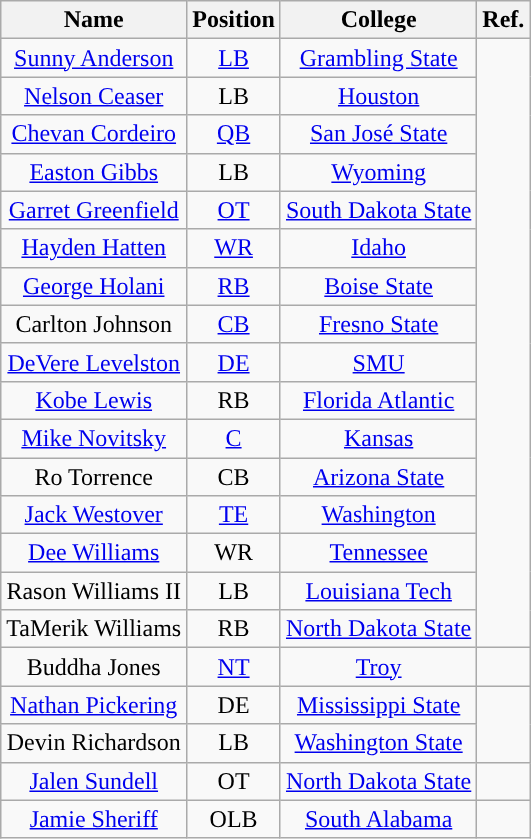<table class="wikitable" style="text-align:center">
<tr>
<th>Name</th>
<th>Position</th>
<th>College</th>
<th>Ref.</th>
</tr>
<tr>
<td><a href='#'>Sunny Anderson</a></td>
<td><a href='#'>LB</a></td>
<td><a href='#'>Grambling State</a></td>
<td rowspan="16"></td>
</tr>
<tr>
<td><a href='#'>Nelson Ceaser</a></td>
<td>LB</td>
<td><a href='#'>Houston</a></td>
</tr>
<tr>
<td><a href='#'>Chevan Cordeiro</a></td>
<td><a href='#'>QB</a></td>
<td><a href='#'>San José State</a></td>
</tr>
<tr>
<td><a href='#'>Easton Gibbs</a></td>
<td>LB</td>
<td><a href='#'>Wyoming</a></td>
</tr>
<tr>
<td><a href='#'>Garret Greenfield</a></td>
<td><a href='#'>OT</a></td>
<td><a href='#'>South Dakota State</a></td>
</tr>
<tr>
<td><a href='#'>Hayden Hatten</a></td>
<td><a href='#'>WR</a></td>
<td><a href='#'>Idaho</a></td>
</tr>
<tr>
<td><a href='#'>George Holani</a></td>
<td><a href='#'>RB</a></td>
<td><a href='#'>Boise State</a></td>
</tr>
<tr>
<td>Carlton Johnson</td>
<td><a href='#'>CB</a></td>
<td><a href='#'>Fresno State</a></td>
</tr>
<tr>
<td><a href='#'>DeVere Levelston</a></td>
<td><a href='#'>DE</a></td>
<td><a href='#'>SMU</a></td>
</tr>
<tr>
<td><a href='#'>Kobe Lewis</a></td>
<td>RB</td>
<td><a href='#'>Florida Atlantic</a></td>
</tr>
<tr>
<td><a href='#'>Mike Novitsky</a></td>
<td><a href='#'>C</a></td>
<td><a href='#'>Kansas</a></td>
</tr>
<tr>
<td>Ro Torrence</td>
<td>CB</td>
<td><a href='#'>Arizona State</a></td>
</tr>
<tr>
<td><a href='#'>Jack Westover</a></td>
<td><a href='#'>TE</a></td>
<td><a href='#'>Washington</a></td>
</tr>
<tr>
<td><a href='#'>Dee Williams</a></td>
<td>WR</td>
<td><a href='#'>Tennessee</a></td>
</tr>
<tr>
<td>Rason Williams II</td>
<td>LB</td>
<td><a href='#'>Louisiana Tech</a></td>
</tr>
<tr>
<td>TaMerik Williams</td>
<td>RB</td>
<td><a href='#'>North Dakota State</a></td>
</tr>
<tr>
<td>Buddha Jones</td>
<td><a href='#'>NT</a></td>
<td><a href='#'>Troy</a></td>
<td></td>
</tr>
<tr>
<td><a href='#'>Nathan Pickering</a></td>
<td>DE</td>
<td><a href='#'>Mississippi State</a></td>
<td rowspan="2"></td>
</tr>
<tr>
<td>Devin Richardson</td>
<td>LB</td>
<td><a href='#'>Washington State</a></td>
</tr>
<tr>
<td><a href='#'>Jalen Sundell</a></td>
<td>OT</td>
<td><a href='#'>North Dakota State</a></td>
<td></td>
</tr>
<tr>
<td><a href='#'>Jamie Sheriff</a></td>
<td>OLB</td>
<td><a href='#'>South Alabama</a></td>
<td></td>
</tr>
</table>
